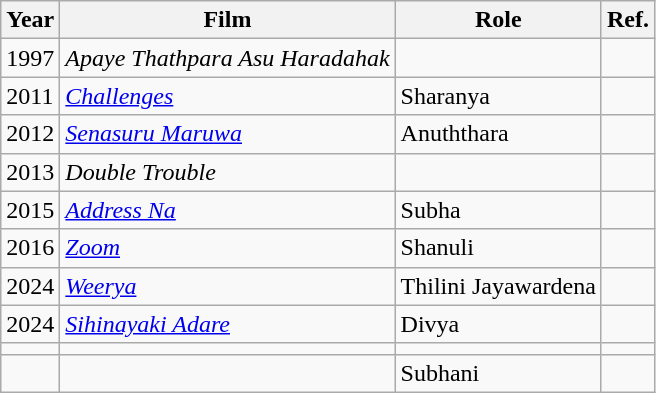<table class="wikitable">
<tr>
<th>Year</th>
<th>Film</th>
<th>Role</th>
<th>Ref.</th>
</tr>
<tr>
<td>1997</td>
<td><em>Apaye Thathpara Asu Haradahak</em></td>
<td></td>
<td></td>
</tr>
<tr>
<td>2011</td>
<td><em><a href='#'>Challenges</a></em></td>
<td>Sharanya</td>
<td></td>
</tr>
<tr>
<td>2012</td>
<td><em><a href='#'>Senasuru Maruwa</a></em></td>
<td>Anuththara</td>
<td></td>
</tr>
<tr>
<td>2013</td>
<td><em>Double Trouble</em></td>
<td></td>
<td></td>
</tr>
<tr>
<td>2015</td>
<td><em><a href='#'>Address Na</a></em></td>
<td>Subha</td>
<td></td>
</tr>
<tr>
<td>2016</td>
<td><em><a href='#'>Zoom</a></em></td>
<td>Shanuli</td>
<td></td>
</tr>
<tr>
<td>2024</td>
<td><em><a href='#'>Weerya</a></em></td>
<td>Thilini Jayawardena</td>
<td></td>
</tr>
<tr>
<td>2024</td>
<td><em><a href='#'>Sihinayaki Adare</a></em></td>
<td>Divya</td>
<td></td>
</tr>
<tr>
<td></td>
<td></td>
<td></td>
<td></td>
</tr>
<tr>
<td></td>
<td></td>
<td>Subhani</td>
<td></td>
</tr>
</table>
